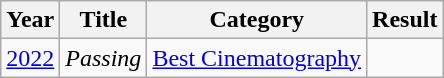<table class="wikitable">
<tr>
<th>Year</th>
<th>Title</th>
<th>Category</th>
<th>Result</th>
</tr>
<tr>
<td><a href='#'>2022</a></td>
<td><em>Passing</em></td>
<td><a href='#'>Best Cinematography</a></td>
<td></td>
</tr>
</table>
